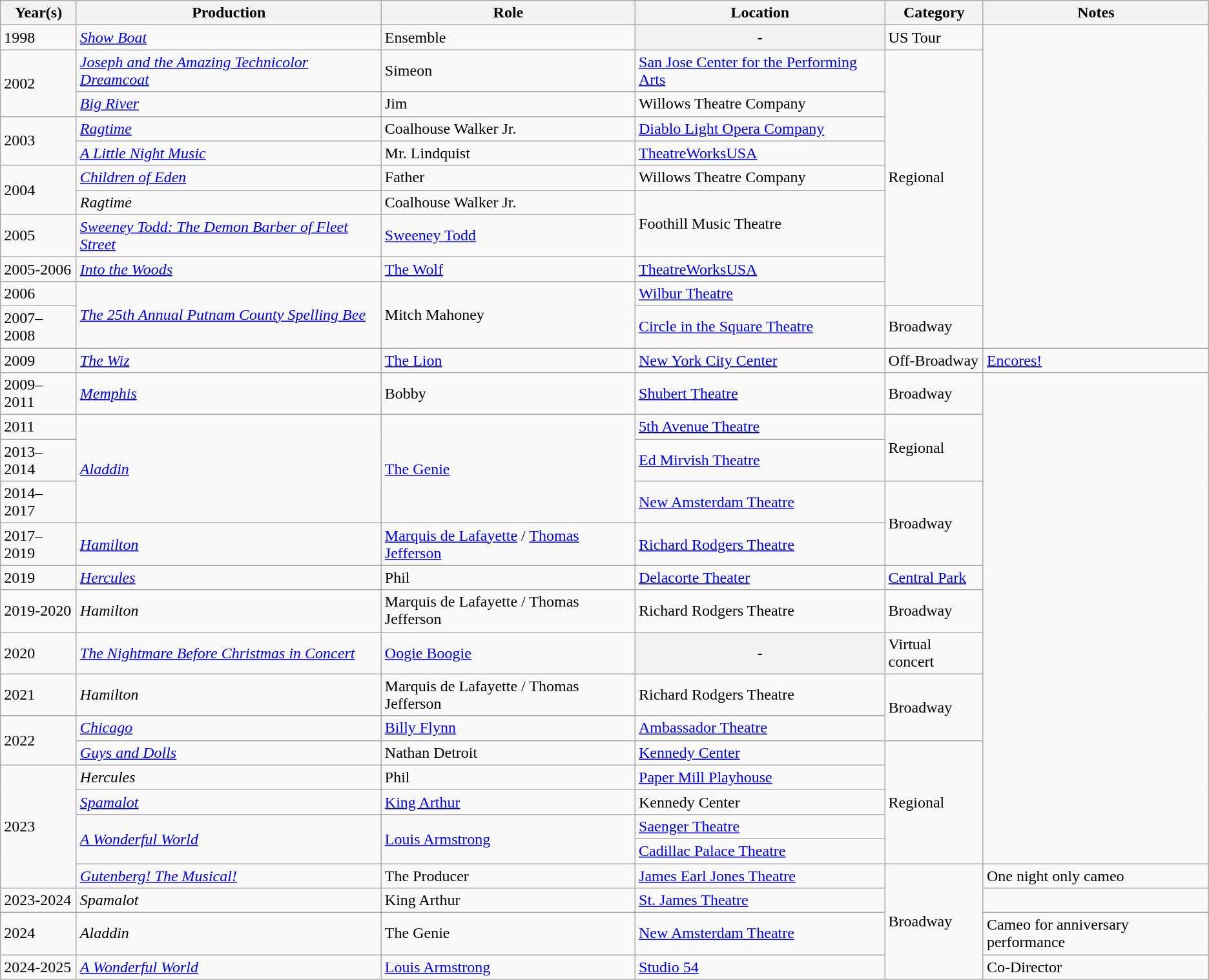<table class="wikitable">
<tr>
<th>Year(s)</th>
<th>Production</th>
<th>Role</th>
<th>Location</th>
<th>Category</th>
<th>Notes</th>
</tr>
<tr>
<td>1998</td>
<td><em><a href='#'>Show Boat</a></em></td>
<td>Ensemble</td>
<th>-</th>
<td>US Tour</td>
<td rowspan=11></td>
</tr>
<tr>
<td rowspan=2>2002</td>
<td><em><a href='#'>Joseph and the Amazing Technicolor Dreamcoat</a></em></td>
<td>Simeon</td>
<td><a href='#'>San Jose Center for the Performing Arts</a></td>
<td rowspan=9>Regional</td>
</tr>
<tr>
<td><em><a href='#'>Big River</a></em></td>
<td>Jim</td>
<td>Willows Theatre Company</td>
</tr>
<tr>
<td rowspan=2>2003</td>
<td><a href='#'><em>Ragtime</em></a></td>
<td>Coalhouse Walker Jr.</td>
<td><a href='#'>Diablo Light Opera Company</a></td>
</tr>
<tr>
<td><em><a href='#'>A Little Night Music</a></em></td>
<td>Mr. Lindquist</td>
<td><a href='#'>TheatreWorksUSA</a></td>
</tr>
<tr>
<td rowspan=2>2004</td>
<td><em><a href='#'>Children of Eden</a></em></td>
<td>Father</td>
<td>Willows Theatre Company</td>
</tr>
<tr>
<td><em>Ragtime</em></td>
<td>Coalhouse Walker Jr.</td>
<td rowspan=2>Foothill Music Theatre</td>
</tr>
<tr>
<td>2005</td>
<td><em><a href='#'>Sweeney Todd: The Demon Barber of Fleet Street</a></em></td>
<td><a href='#'>Sweeney Todd</a></td>
</tr>
<tr>
<td>2005-2006</td>
<td><em><a href='#'>Into the Woods</a></em></td>
<td><a href='#'>The Wolf</a></td>
<td><a href='#'>TheatreWorksUSA</a></td>
</tr>
<tr>
<td>2006</td>
<td rowspan="2"><em><a href='#'>The 25th Annual Putnam County Spelling Bee</a></em></td>
<td rowspan="2">Mitch Mahoney</td>
<td><a href='#'>Wilbur Theatre</a></td>
</tr>
<tr>
<td>2007–2008</td>
<td><a href='#'>Circle in the Square Theatre</a></td>
<td>Broadway</td>
</tr>
<tr>
<td>2009</td>
<td><em><a href='#'>The Wiz</a></em></td>
<td><a href='#'>The Lion</a></td>
<td><a href='#'>New York City Center</a></td>
<td>Off-Broadway</td>
<td><a href='#'>Encores!</a></td>
</tr>
<tr>
<td>2009–2011</td>
<td><em><a href='#'>Memphis</a></em></td>
<td>Bobby</td>
<td><a href='#'>Shubert Theatre</a></td>
<td>Broadway</td>
<td rowspan=15></td>
</tr>
<tr>
<td>2011</td>
<td rowspan="3"><em><a href='#'>Aladdin</a></em></td>
<td rowspan="3"><a href='#'>The Genie</a></td>
<td><a href='#'>5th Avenue Theatre</a></td>
<td rowspan=2>Regional</td>
</tr>
<tr>
<td>2013–2014</td>
<td><a href='#'>Ed Mirvish Theatre</a></td>
</tr>
<tr>
<td>2014–2017</td>
<td><a href='#'>New Amsterdam Theatre</a></td>
<td rowspan=2>Broadway</td>
</tr>
<tr>
<td>2017–2019</td>
<td><em><a href='#'>Hamilton</a></em></td>
<td><a href='#'>Marquis de Lafayette</a> / <a href='#'>Thomas Jefferson</a></td>
<td><a href='#'>Richard Rodgers Theatre</a></td>
</tr>
<tr>
<td>2019</td>
<td><em><a href='#'>Hercules</a></em></td>
<td>Phil</td>
<td><a href='#'>Delacorte Theater</a></td>
<td><a href='#'>Central Park</a></td>
</tr>
<tr>
<td>2019-2020</td>
<td><em>Hamilton</em></td>
<td>Marquis de Lafayette / Thomas Jefferson</td>
<td>Richard Rodgers Theatre</td>
<td>Broadway</td>
</tr>
<tr>
<td>2020</td>
<td><em><a href='#'>The Nightmare Before Christmas in Concert</a></em></td>
<td><a href='#'>Oogie Boogie</a></td>
<th>-</th>
<td>Virtual concert</td>
</tr>
<tr>
<td>2021</td>
<td><em>Hamilton</em></td>
<td>Marquis de Lafayette / Thomas Jefferson</td>
<td>Richard Rodgers Theatre</td>
<td rowspan=2>Broadway</td>
</tr>
<tr>
<td rowspan=2>2022</td>
<td><em><a href='#'>Chicago</a></em></td>
<td><a href='#'>Billy Flynn</a></td>
<td><a href='#'>Ambassador Theatre</a></td>
</tr>
<tr>
<td><em><a href='#'>Guys and Dolls</a></em></td>
<td>Nathan Detroit</td>
<td><a href='#'>Kennedy Center</a></td>
<td rowspan=5>Regional</td>
</tr>
<tr>
<td rowspan="5">2023</td>
<td><em>Hercules</em></td>
<td>Phil</td>
<td><a href='#'>Paper Mill Playhouse</a></td>
</tr>
<tr>
<td><em><a href='#'>Spamalot</a></em></td>
<td><a href='#'>King Arthur</a></td>
<td>Kennedy Center</td>
</tr>
<tr>
<td rowspan=2><em><a href='#'>A Wonderful World</a></em></td>
<td rowspan=2><a href='#'>Louis Armstrong</a></td>
<td><a href='#'>Saenger Theatre</a></td>
</tr>
<tr>
<td><a href='#'>Cadillac Palace Theatre</a></td>
</tr>
<tr>
<td><em><a href='#'>Gutenberg! The Musical!</a></em></td>
<td>The Producer</td>
<td><a href='#'>James Earl Jones Theatre</a></td>
<td rowspan=4>Broadway</td>
<td>One night only cameo</td>
</tr>
<tr>
<td>2023-2024</td>
<td><em>Spamalot</em></td>
<td>King Arthur</td>
<td><a href='#'>St. James Theatre</a></td>
<td></td>
</tr>
<tr>
<td>2024</td>
<td><em>Aladdin</em></td>
<td>The Genie</td>
<td><a href='#'>New Amsterdam Theatre</a></td>
<td>Cameo for anniversary performance</td>
</tr>
<tr>
<td>2024-2025</td>
<td><em><a href='#'>A Wonderful World</a></em></td>
<td><a href='#'>Louis Armstrong</a></td>
<td><a href='#'>Studio 54</a></td>
<td>Co-Director</td>
</tr>
</table>
